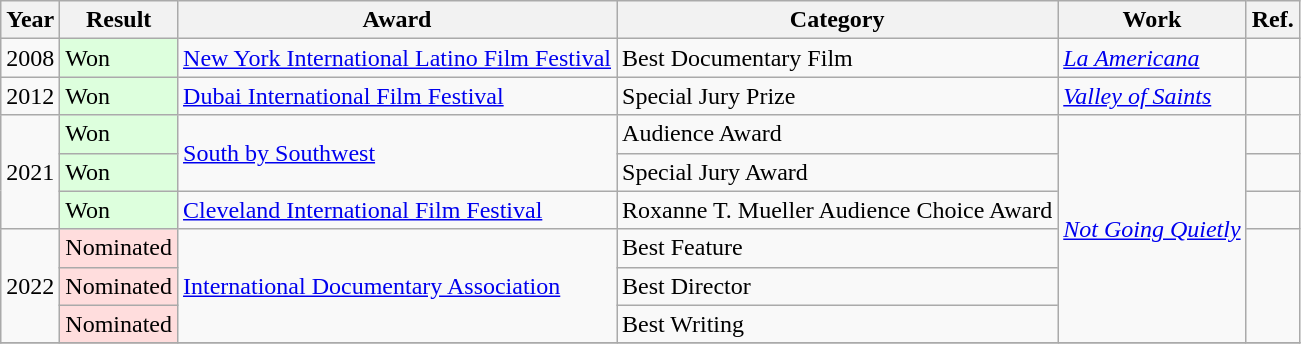<table class="wikitable">
<tr>
<th>Year</th>
<th>Result</th>
<th>Award</th>
<th>Category</th>
<th>Work</th>
<th>Ref.</th>
</tr>
<tr>
<td>2008</td>
<td style="background: #ddffdd">Won</td>
<td><a href='#'>New York International Latino Film Festival</a></td>
<td>Best Documentary Film</td>
<td><em><a href='#'>La Americana</a></em></td>
<td></td>
</tr>
<tr>
<td>2012</td>
<td style="background: #ddffdd">Won</td>
<td><a href='#'>Dubai International Film Festival</a></td>
<td>Special Jury Prize</td>
<td><em><a href='#'>Valley of Saints</a></em></td>
<td></td>
</tr>
<tr>
<td rowspan="3">2021</td>
<td style="background: #ddffdd">Won</td>
<td rowspan="2"><a href='#'>South by Southwest</a></td>
<td>Audience Award</td>
<td rowspan="6"><em><a href='#'>Not Going Quietly</a></em></td>
<td></td>
</tr>
<tr>
<td style="background: #ddffdd">Won</td>
<td>Special Jury Award</td>
<td></td>
</tr>
<tr>
<td style="background: #ddffdd">Won</td>
<td><a href='#'>Cleveland International Film Festival</a></td>
<td>Roxanne T. Mueller Audience Choice Award</td>
<td></td>
</tr>
<tr>
<td rowspan="3">2022</td>
<td style="background: #ffdddd">Nominated</td>
<td rowspan="3"><a href='#'>International Documentary Association</a></td>
<td>Best Feature</td>
<td rowspan="3"></td>
</tr>
<tr>
<td style="background: #ffdddd">Nominated</td>
<td>Best Director</td>
</tr>
<tr>
<td style="background: #ffdddd">Nominated</td>
<td>Best Writing</td>
</tr>
<tr>
</tr>
</table>
